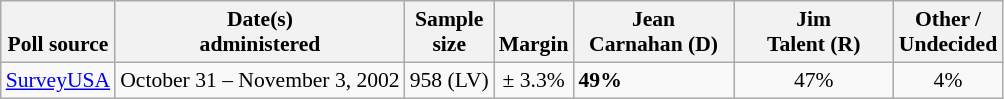<table class="wikitable" style="font-size:90%">
<tr valign=bottom>
<th>Poll source</th>
<th>Date(s)<br>administered</th>
<th>Sample<br>size</th>
<th>Margin<br></th>
<th style="width:100px;">Jean<br>Carnahan (D)</th>
<th style="width:100px;">Jim<br>Talent (R)</th>
<th>Other /<br>Undecided</th>
</tr>
<tr>
<td><a href='#'>SurveyUSA</a></td>
<td align=center>October 31 – November 3, 2002</td>
<td align=center>958 (LV)</td>
<td align=center>± 3.3%</td>
<td><strong>49%</strong></td>
<td align=center>47%</td>
<td align=center>4%</td>
</tr>
</table>
